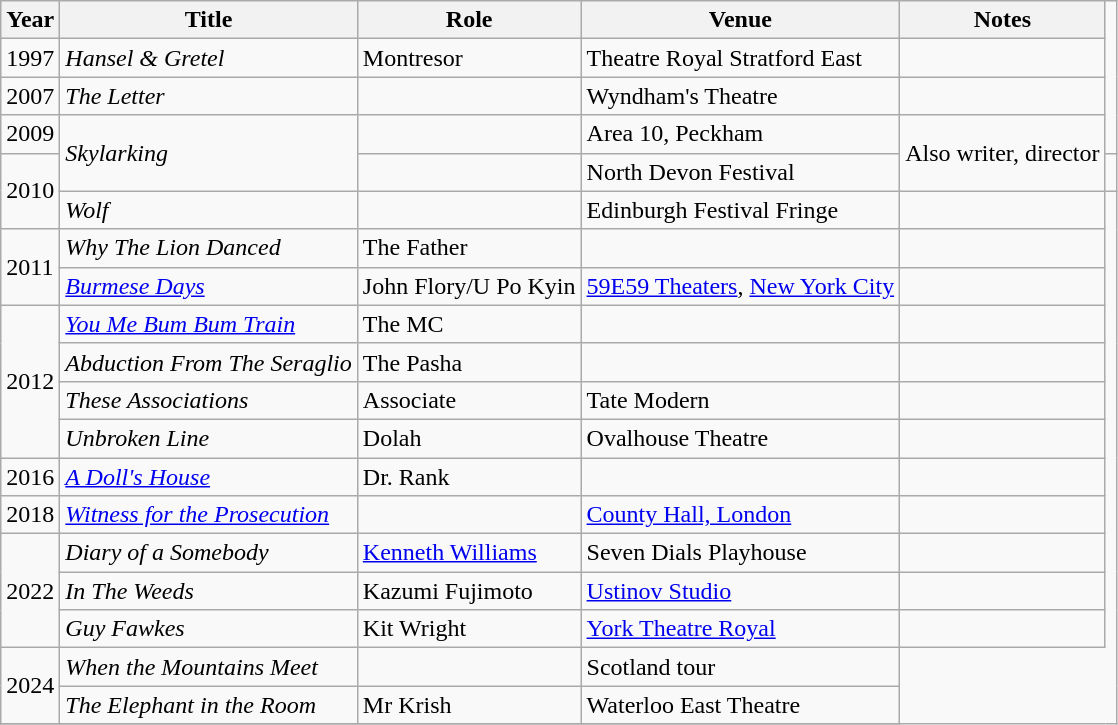<table class="wikitable plainrowheaders sortable">
<tr>
<th scope="col">Year</th>
<th scope="col">Title</th>
<th scope="col">Role</th>
<th scope="col">Venue</th>
<th scope="col">Notes</th>
</tr>
<tr>
<td>1997</td>
<td><em>Hansel & Gretel</em></td>
<td>Montresor</td>
<td>Theatre Royal Stratford East</td>
<td></td>
</tr>
<tr>
<td>2007</td>
<td><em>The Letter</em></td>
<td></td>
<td>Wyndham's Theatre</td>
<td></td>
</tr>
<tr>
<td>2009</td>
<td rowspan="2"><em>Skylarking</em></td>
<td></td>
<td>Area 10, Peckham</td>
<td rowspan="2">Also writer, director</td>
</tr>
<tr>
<td rowspan="2">2010</td>
<td></td>
<td>North Devon Festival</td>
<td></td>
</tr>
<tr>
<td><em>Wolf</em></td>
<td></td>
<td>Edinburgh Festival Fringe</td>
<td></td>
</tr>
<tr>
<td rowspan="2">2011</td>
<td><em>Why The Lion Danced</em></td>
<td>The Father</td>
<td></td>
<td></td>
</tr>
<tr>
<td><em><a href='#'>Burmese Days</a></em></td>
<td>John Flory/U Po Kyin</td>
<td><a href='#'>59E59 Theaters</a>, <a href='#'>New York City</a></td>
<td></td>
</tr>
<tr>
<td rowspan="4">2012</td>
<td><em><a href='#'>You Me Bum Bum Train</a></em></td>
<td>The MC</td>
<td></td>
<td></td>
</tr>
<tr>
<td><em>Abduction From The Seraglio</em></td>
<td>The Pasha</td>
<td></td>
<td></td>
</tr>
<tr>
<td><em>These Associations</em></td>
<td>Associate</td>
<td>Tate Modern</td>
<td></td>
</tr>
<tr>
<td><em>Unbroken Line</em></td>
<td>Dolah</td>
<td>Ovalhouse Theatre</td>
<td></td>
</tr>
<tr>
<td>2016</td>
<td><em><a href='#'>A Doll's House</a></em></td>
<td>Dr. Rank</td>
<td></td>
<td></td>
</tr>
<tr>
<td>2018</td>
<td><em><a href='#'>Witness for the Prosecution</a></em></td>
<td></td>
<td><a href='#'>County Hall, London</a></td>
<td></td>
</tr>
<tr>
<td rowspan="3">2022</td>
<td><em>Diary of a Somebody</em></td>
<td><a href='#'>Kenneth Williams</a></td>
<td>Seven Dials Playhouse</td>
<td></td>
</tr>
<tr>
<td><em>In The Weeds</em></td>
<td>Kazumi Fujimoto</td>
<td><a href='#'>Ustinov Studio</a></td>
<td></td>
</tr>
<tr>
<td><em>Guy Fawkes</em></td>
<td>Kit Wright</td>
<td><a href='#'>York Theatre Royal</a></td>
<td></td>
</tr>
<tr>
<td rowspan="2">2024</td>
<td><em>When the Mountains Meet</em></td>
<td></td>
<td>Scotland tour</td>
</tr>
<tr>
<td><em>The Elephant in the Room</em></td>
<td>Mr Krish</td>
<td>Waterloo East Theatre</td>
</tr>
<tr>
</tr>
</table>
